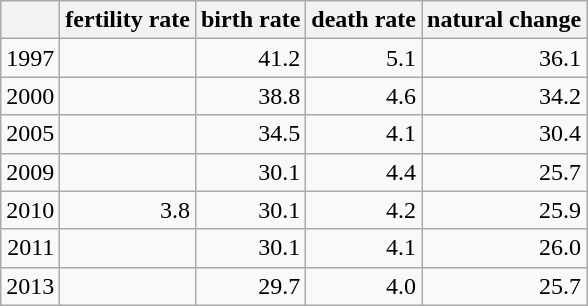<table class="wikitable" style="text-align:right;">
<tr>
<th></th>
<th>fertility rate</th>
<th>birth rate</th>
<th>death rate</th>
<th>natural change</th>
</tr>
<tr>
<td>1997</td>
<td></td>
<td>41.2</td>
<td>5.1</td>
<td>36.1</td>
</tr>
<tr>
<td>2000</td>
<td></td>
<td>38.8</td>
<td>4.6</td>
<td>34.2</td>
</tr>
<tr>
<td>2005</td>
<td></td>
<td>34.5</td>
<td>4.1</td>
<td>30.4</td>
</tr>
<tr>
<td>2009</td>
<td></td>
<td>30.1</td>
<td>4.4</td>
<td>25.7</td>
</tr>
<tr>
<td>2010</td>
<td>3.8</td>
<td>30.1</td>
<td>4.2</td>
<td>25.9</td>
</tr>
<tr>
<td>2011</td>
<td></td>
<td>30.1</td>
<td>4.1</td>
<td>26.0</td>
</tr>
<tr>
<td>2013</td>
<td></td>
<td>29.7</td>
<td>4.0</td>
<td>25.7</td>
</tr>
</table>
